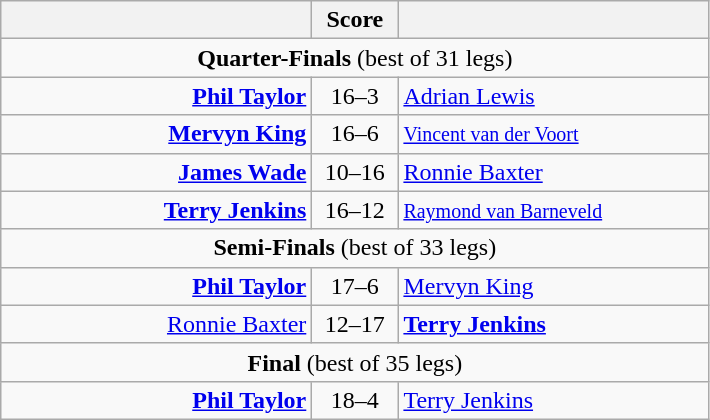<table class=wikitable style="text-align:center">
<tr>
<th width=200></th>
<th width=50>Score</th>
<th width=200></th>
</tr>
<tr align=center>
<td colspan="3"><strong>Quarter-Finals</strong> (best of 31 legs)</td>
</tr>
<tr align=left>
<td align=right><strong><a href='#'>Phil Taylor</a></strong> </td>
<td align=center>16–3</td>
<td> <a href='#'>Adrian Lewis</a></td>
</tr>
<tr align=left>
<td align=right><strong><a href='#'>Mervyn King</a></strong> </td>
<td align=center>16–6</td>
<td> <small><a href='#'>Vincent van der Voort</a></small></td>
</tr>
<tr align=left>
<td align=right><strong><a href='#'>James Wade</a></strong> </td>
<td align=center>10–16</td>
<td> <a href='#'>Ronnie Baxter</a></td>
</tr>
<tr align=left>
<td align=right><strong><a href='#'>Terry Jenkins</a></strong> </td>
<td align=center>16–12</td>
<td> <small><a href='#'>Raymond van Barneveld</a></small></td>
</tr>
<tr align=center>
<td colspan="3"><strong>Semi-Finals</strong> (best of 33 legs)</td>
</tr>
<tr align=left>
<td align=right><strong><a href='#'>Phil Taylor</a></strong> </td>
<td align=center>17–6</td>
<td> <a href='#'>Mervyn King</a></td>
</tr>
<tr align=left>
<td align=right><a href='#'>Ronnie Baxter</a> </td>
<td align=center>12–17</td>
<td> <strong><a href='#'>Terry Jenkins</a></strong></td>
</tr>
<tr align=center>
<td colspan="3"><strong>Final</strong> (best of 35 legs)</td>
</tr>
<tr align=left>
<td align=right><strong><a href='#'>Phil Taylor</a></strong> </td>
<td align=center>18–4</td>
<td> <a href='#'>Terry Jenkins</a></td>
</tr>
</table>
